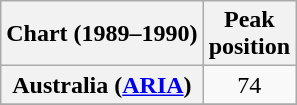<table class="wikitable plainrowheaders" style="text-align:center">
<tr>
<th>Chart (1989–1990)</th>
<th>Peak<br>position</th>
</tr>
<tr>
<th scope="row">Australia (<a href='#'>ARIA</a>)</th>
<td>74</td>
</tr>
<tr>
</tr>
</table>
